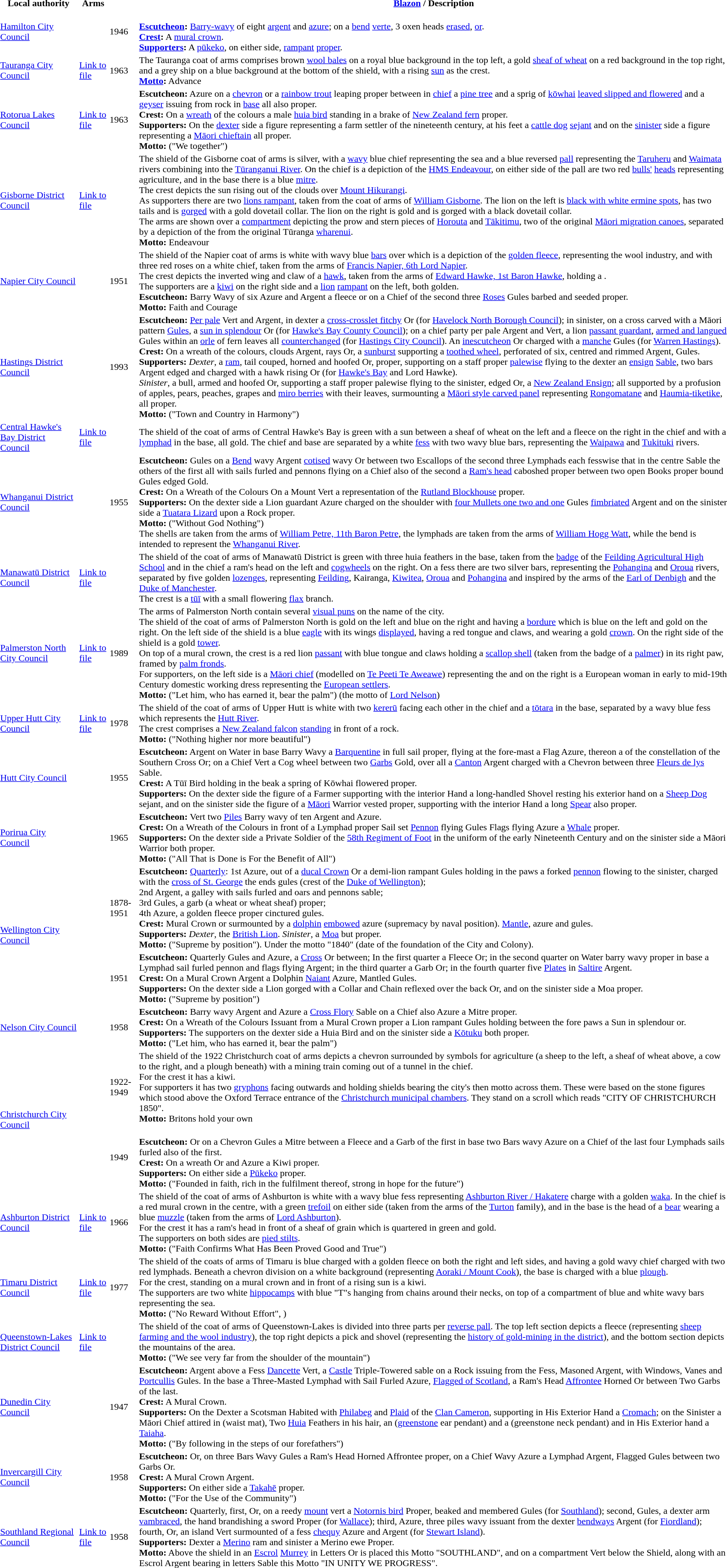<table>
<tr style="vertical-align:top; text-align:center;">
<th scope="col">Local authority</th>
<th scope="col">Arms</th>
<th scope="col"></th>
<th scope="col"><a href='#'>Blazon</a> / Description</th>
<th scope="col"></th>
</tr>
<tr>
<td><a href='#'>Hamilton City Council</a></td>
<td></td>
<td>1946</td>
<td><br><strong><a href='#'>Escutcheon</a>:</strong> <a href='#'>Barry-wavy</a> of eight <a href='#'>argent</a> and <a href='#'>azure</a>; on a <a href='#'>bend</a> <a href='#'>verte</a>, 3 oxen heads <a href='#'>erased</a>, <a href='#'>or</a>.<br><strong><a href='#'>Crest</a>:</strong> A <a href='#'>mural crown</a>.<br><strong><a href='#'>Supporters</a>:</strong> A <a href='#'>pūkeko</a>, on either side, <a href='#'>rampant</a> <a href='#'>proper</a>.</td>
<td></td>
</tr>
<tr>
<td><a href='#'>Tauranga City Council</a></td>
<td><a href='#'>Link to file</a></td>
<td>1963</td>
<td>The Tauranga coat of arms comprises brown <a href='#'>wool bales</a> on a royal blue background in the top left, a gold <a href='#'>sheaf of wheat</a> on a red background in the top right, and a grey ship on a blue background at the bottom of the shield, with a rising <a href='#'>sun</a> as the crest.<br><strong><a href='#'>Motto</a>:</strong> Advance</td>
<td></td>
</tr>
<tr>
<td><a href='#'>Rotorua Lakes Council</a></td>
<td><a href='#'>Link to file</a></td>
<td>1963</td>
<td><strong>Escutcheon:</strong> Azure on a <a href='#'>chevron</a> or a <a href='#'>rainbow trout</a> leaping proper between in <a href='#'>chief</a> a <a href='#'>pine tree</a> and a sprig of <a href='#'>kōwhai</a> <a href='#'>leaved slipped and flowered</a> and a <a href='#'>geyser</a> issuing from rock in <a href='#'>base</a> all also proper.<br><strong>Crest:</strong> On a <a href='#'>wreath</a> of the colours a male <a href='#'>huia bird</a> standing in a brake of <a href='#'>New Zealand fern</a> proper.<br><strong>Supporters:</strong> On the <a href='#'>dexter</a> side a figure representing a farm settler of the nineteenth century, at his feet a <a href='#'>cattle dog</a> <a href='#'>sejant</a> and on the <a href='#'>sinister</a> side a figure representing a <a href='#'>Māori chieftain</a> all proper.<br><strong>Motto:</strong>  ("We together")</td>
<td></td>
</tr>
<tr>
<td><a href='#'>Gisborne District Council</a></td>
<td><a href='#'>Link to file</a></td>
<td></td>
<td>The shield of the Gisborne coat of arms is silver, with a <a href='#'>wavy</a> blue chief representing the sea and a blue reversed <a href='#'>pall</a> representing the <a href='#'>Taruheru</a> and <a href='#'>Waimata</a> rivers combining into the <a href='#'>Tūranganui River</a>. On the chief is a depiction of the <a href='#'>HMS Endeavour</a>, on either side of the pall are two red <a href='#'>bulls'</a> <a href='#'>heads</a> representing agriculture, and in the base there is a blue <a href='#'>mitre</a>.<br>The crest depicts the sun rising out of the clouds over <a href='#'>Mount Hikurangi</a>.<br>As supporters there are two <a href='#'>lions rampant</a>, taken from the coat of arms of <a href='#'>William Gisborne</a>. The lion on the left is <a href='#'>black with white ermine spots</a>, has two tails and is <a href='#'>gorged</a> with a gold dovetail collar. The lion on the right is gold and is gorged with a black dovetail collar.<br>The arms are shown over a <a href='#'>compartment</a> depicting the prow and stern pieces of <a href='#'>Horouta</a> and <a href='#'>Tākitimu</a>, two of the original <a href='#'>Māori migration canoes</a>, separated by a depiction of the  from the original Tūranga <a href='#'>wharenui</a>.<br><strong>Motto:</strong> Endeavour</td>
<td></td>
</tr>
<tr>
<td><a href='#'>Napier City Council</a></td>
<td></td>
<td>1951</td>
<td>The shield of the Napier coat of arms is white with wavy blue <a href='#'>bars</a> over which is a depiction of the <a href='#'>golden fleece</a>, representing the wool industry, and with three red roses on a white chief, taken from the arms of <a href='#'>Francis Napier, 6th Lord Napier</a>.<br>The crest depicts the inverted wing and claw of a <a href='#'>hawk</a>, taken from the arms of <a href='#'>Edward Hawke, 1st Baron Hawke</a>, holding a .<br>The supporters are a <a href='#'>kiwi</a> on the right side and a <a href='#'>lion</a> <a href='#'>rampant</a> on the left, both golden.<br><strong>Escutcheon:</strong> Barry Wavy of six Azure and Argent a fleece or on a Chief of the second three <a href='#'>Roses</a> Gules barbed and seeded proper.<br><strong>Motto:</strong> Faith and Courage</td>
<td></td>
</tr>
<tr>
<td><a href='#'>Hastings District Council</a></td>
<td></td>
<td>1993</td>
<td><strong>Escutcheon:</strong> <a href='#'>Per pale</a> Vert and Argent, in dexter a <a href='#'>cross-crosslet fitchy</a> Or (for <a href='#'>Havelock North Borough Council</a>); in sinister, on a cross carved with a Māori pattern <a href='#'>Gules</a>, a <a href='#'>sun in splendour</a> Or (for <a href='#'>Hawke's Bay County Council</a>); on a chief party per pale Argent and Vert, a lion <a href='#'>passant guardant</a>, <a href='#'>armed and langued</a> Gules within an <a href='#'>orle</a> of fern leaves all <a href='#'>counterchanged</a> (for <a href='#'>Hastings City Council</a>). An <a href='#'>inescutcheon</a> Or charged with a <a href='#'>manche</a> Gules (for <a href='#'>Warren Hastings</a>).<br><strong>Crest:</strong> On a wreath of the colours, clouds Argent, rays Or, a <a href='#'>sunburst</a> supporting a <a href='#'>toothed wheel</a>, perforated of six, centred and rimmed Argent, Gules.<br><strong>Supporters:</strong> <em>Dexter</em>, a <a href='#'>ram</a>, tail couped, horned and hoofed Or, proper, supporting on a staff proper <a href='#'>palewise</a> flying to the dexter an <a href='#'>ensign</a> <a href='#'>Sable</a>, two bars Argent edged and charged with a hawk rising Or (for <a href='#'>Hawke's Bay</a> and Lord Hawke).<br><em>Sinister</em>, a bull, armed and hoofed Or, supporting a staff proper palewise flying to the sinister, edged Or, a <a href='#'>New Zealand Ensign</a>; all supported by a profusion of apples, pears, peaches, grapes and <a href='#'>miro berries</a> with their leaves, surmounting a <a href='#'>Māori style carved panel</a> representing <a href='#'>Rongomatane</a> and <a href='#'>Haumia-tiketike</a>, all proper.<br><strong>Motto:</strong>  ("Town and Country in Harmony")</td>
<td></td>
</tr>
<tr>
<td><a href='#'>Central Hawke's Bay District Council</a></td>
<td><a href='#'>Link to file</a></td>
<td></td>
<td>The shield of the coat of arms of Central Hawke's Bay is green with a sun between a sheaf of wheat on the left and a fleece on the right in the chief and with a <a href='#'>lymphad</a> in the base, all gold. The chief and base are separated by a white <a href='#'>fess</a> with two wavy blue bars, representing the <a href='#'>Waipawa</a> and <a href='#'>Tukituki</a> rivers.</td>
<td></td>
</tr>
<tr>
<td><a href='#'>Whanganui District Council</a></td>
<td></td>
<td>1955</td>
<td><strong>Escutcheon:</strong> Gules on a <a href='#'>Bend</a> wavy Argent <a href='#'>cotised</a> wavy Or between two Escallops of the second three Lymphads each fesswise that in the centre Sable the others of the first all with sails furled and pennons flying on a Chief also of the second a <a href='#'>Ram's head</a> caboshed proper between two open Books proper bound Gules edged Gold.<br><strong>Crest:</strong> On a Wreath of the Colours On a Mount Vert a representation of the <a href='#'>Rutland Blockhouse</a> proper.<br><strong>Supporters:</strong> On the dexter side a Lion guardant Azure charged on the shoulder with <a href='#'>four Mullets one two and one</a> Gules <a href='#'>fimbriated</a> Argent and on the sinister side a <a href='#'>Tuatara Lizard</a> upon a Rock proper.<br><strong>Motto:</strong>  ("Without God Nothing")<br>The shells are taken from the arms of <a href='#'>William Petre, 11th Baron Petre</a>, the lymphads are taken from the arms of <a href='#'>William Hogg Watt</a>, while the bend is intended to represent the <a href='#'>Whanganui River</a>.</td>
<td></td>
</tr>
<tr>
<td><a href='#'>Manawatū District Council</a></td>
<td><a href='#'>Link to file</a></td>
<td></td>
<td>The shield of the coat of arms of Manawatū District is green with three huia feathers in the base, taken from the <a href='#'>badge</a> of the <a href='#'>Feilding Agricultural High School</a> and in the chief a ram's head on the left and <a href='#'>cogwheels</a> on the right. On a fess there are two silver bars, representing the <a href='#'>Pohangina</a> and <a href='#'>Oroua</a> rivers, separated by five golden <a href='#'>lozenges</a>, representing <a href='#'>Feilding</a>, Kairanga, <a href='#'>Kiwitea</a>, <a href='#'>Oroua</a> and <a href='#'>Pohangina</a> and inspired by the arms of the <a href='#'>Earl of Denbigh</a> and the <a href='#'>Duke of Manchester</a>.<br>The crest is a <a href='#'>tūī</a> with a small flowering <a href='#'>flax</a> branch.</td>
<td></td>
</tr>
<tr>
<td><a href='#'>Palmerston North City Council</a></td>
<td><a href='#'>Link to file</a></td>
<td>1989</td>
<td>The arms of Palmerston North contain several <a href='#'>visual puns</a> on the name of the city.<br>The shield of the coat of arms of Palmerston North is gold on the left and blue on the right and having a <a href='#'>bordure</a> which is blue on the left and gold on the right. On the left side of the shield is a blue <a href='#'>eagle</a> with its wings <a href='#'>displayed</a>, having a red tongue and claws, and wearing a gold <a href='#'>crown</a>. On the right side of the shield is a gold <a href='#'>tower</a>.<br>On top of a mural crown, the crest is a red lion <a href='#'>passant</a> with blue tongue and claws holding a <a href='#'>scallop shell</a> (taken from the badge of a <a href='#'>palmer</a>) in its right paw, framed by <a href='#'>palm fronds</a>.<br>For supporters, on the left side is a <a href='#'>Māori chief</a> (modelled on <a href='#'>Te Peeti Te Aweawe</a>) representing the  and on the right is a European woman in early to mid-19th Century domestic working dress representing the <a href='#'>European settlers</a>.<br><strong>Motto:</strong>  ("Let him, who has earned it, bear the palm") (the motto of <a href='#'>Lord Nelson</a>)</td>
<td></td>
</tr>
<tr>
<td><a href='#'>Upper Hutt City Council</a></td>
<td><a href='#'>Link to file</a></td>
<td>1978</td>
<td>The shield of the coat of arms of Upper Hutt is white with two <a href='#'>kererū</a> facing each other in the chief and a <a href='#'>tōtara</a> in the base, separated by a wavy blue fess which represents the <a href='#'>Hutt River</a>.<br>The crest comprises a <a href='#'>New Zealand falcon</a> <a href='#'>standing</a> in front of a rock.<br><strong>Motto:</strong>  ("Nothing higher nor more beautiful")</td>
<td></td>
</tr>
<tr>
<td><a href='#'>Hutt City Council</a></td>
<td></td>
<td>1955</td>
<td><strong>Escutcheon:</strong> Argent on Water in base Barry Wavy a <a href='#'>Barquentine</a> in full sail proper, flying at the fore-mast a Flag Azure, thereon a  of the constellation of the Southern Cross Or; on a Chief Vert a Cog wheel between two <a href='#'>Garbs</a> Gold, over all a <a href='#'>Canton</a> Argent charged with a Chevron between three <a href='#'>Fleurs de lys</a> Sable.<br><strong>Crest:</strong> A Tūī Bird holding in the beak a spring of Kōwhai flowered proper.<br><strong>Supporters:</strong> On the dexter side the figure of a Farmer supporting with the interior Hand a long-handled Shovel resting his exterior hand on a <a href='#'>Sheep Dog</a> sejant, and on the sinister side the figure of a <a href='#'>Māori</a> Warrior vested proper, supporting with the interior Hand a long <a href='#'>Spear</a> also proper.</td>
<td></td>
</tr>
<tr>
<td><a href='#'>Porirua City Council</a></td>
<td></td>
<td>1965</td>
<td><strong>Escutcheon:</strong> Vert two <a href='#'>Piles</a> Barry wavy of ten Argent and Azure.<br><strong>Crest:</strong> On a Wreath of the Colours in front of a Lymphad proper Sail set <a href='#'>Pennon</a> flying Gules Flags flying Azure a <a href='#'>Whale</a> proper.<br><strong>Supporters:</strong> On the dexter side a Private Soldier of the <a href='#'>58th Regiment of Foot</a> in the uniform of the early Nineteenth Century and on the sinister side a Māori Warrior both proper.<br><strong>Motto:</strong>  ("All That is Done is For the Benefit of All")</td>
<td></td>
</tr>
<tr>
<td rowspan="2"><a href='#'>Wellington City Council</a></td>
<td></td>
<td>1878-1951</td>
<td><strong>Escutcheon:</strong> <a href='#'>Quarterly</a>: 1st Azure, out of a <a href='#'>ducal Crown</a> Or a demi-lion rampant Gules holding in the paws a forked <a href='#'>pennon</a> flowing to the sinister, charged with the <a href='#'>cross of St. George</a> the ends gules (crest of the <a href='#'>Duke of Wellington</a>);<br>2nd Argent, a galley with sails furled and oars and pennons sable;<br>3rd Gules, a garb (a wheat or wheat sheaf) proper;<br>4th Azure, a golden fleece proper cinctured gules.<br><strong>Crest:</strong> Mural Crown or surmounted by a <a href='#'>dolphin</a> <a href='#'>embowed</a> azure (supremacy by naval position). <a href='#'>Mantle</a>, azure and gules.<br><strong>Supporters:</strong> <em>Dexter</em>, the <a href='#'>British Lion</a>. <em>Sinister</em>, a <a href='#'>Moa</a> but proper.<br><strong>Motto:</strong>  ("Supreme by position"). Under the motto "1840" (date of the foundation of the City and Colony).</td>
<td></td>
</tr>
<tr>
<td></td>
<td>1951</td>
<td><strong>Escutcheon:</strong> Quarterly Gules and Azure, a <a href='#'>Cross</a> Or between; In the first quarter a Fleece Or; in the second quarter on Water barry wavy proper in base a Lymphad sail furled pennon and flags flying Argent; in the third quarter a Garb Or; in the fourth quarter five <a href='#'>Plates</a> in <a href='#'>Saltire</a> Argent.<br><strong>Crest:</strong> On a Mural Crown Argent a Dolphin <a href='#'>Naiant</a> Azure, Mantled Gules.<br><strong>Supporters:</strong> On the dexter side a Lion gorged with a Collar and Chain reflexed over the back Or, and on the sinister side a Moa proper.<br><strong>Motto:</strong>  ("Supreme by position")</td>
<td></td>
</tr>
<tr>
<td><a href='#'>Nelson City Council</a></td>
<td></td>
<td>1958</td>
<td><strong>Escutcheon:</strong> Barry wavy Argent and Azure a <a href='#'>Cross Flory</a> Sable on a Chief also Azure a Mitre proper.<br><strong>Crest:</strong> On a Wreath of the Colours Issuant from a Mural Crown proper a Lion rampant Gules holding between the fore paws a Sun in splendour or.<br><strong>Supporters:</strong> The supporters on the dexter side a Huia Bird and on the sinister side a <a href='#'>Kōtuku</a> both proper.<br><strong>Motto:</strong>  ("Let him, who has earned it, bear the palm")</td>
<td></td>
</tr>
<tr>
<td rowspan="2"><a href='#'>Christchurch City Council</a></td>
<td></td>
<td>1922-1949</td>
<td>The shield of the 1922 Christchurch coat of arms depicts a chevron surrounded by symbols for agriculture (a sheep to the left, a sheaf of wheat above, a cow to the right, and a plough beneath) with a mining train coming out of a tunnel in the chief.<br>For the crest it has a kiwi.<br>For supporters it has two <a href='#'>gryphons</a> facing outwards and holding shields bearing the city's then motto across them. These were based on the stone figures which stood above the Oxford Terrace entrance of the <a href='#'>Christchurch municipal chambers</a>. They stand on a scroll which reads "CITY OF CHRISTCHURCH 1850".<br><strong>Motto:</strong> Britons hold your own</td>
<td></td>
</tr>
<tr>
<td></td>
<td>1949</td>
<td><br><strong>Escutcheon:</strong> Or on a Chevron Gules a Mitre between a Fleece and a Garb of the first in base two Bars wavy Azure on a Chief of the last four Lymphads sails furled also of the first.<br><strong>Crest:</strong> On a wreath Or and Azure a Kiwi proper.<br><strong>Supporters:</strong> On either side a <a href='#'>Pūkeko</a> proper.<br><strong>Motto:</strong>  ("Founded in faith, rich in the fulfilment thereof, strong in hope for the future")</td>
<td></td>
</tr>
<tr>
<td><a href='#'>Ashburton District Council</a></td>
<td><a href='#'>Link to file</a></td>
<td>1966</td>
<td>The shield of the coat of arms of Ashburton is white with a wavy blue fess representing <a href='#'>Ashburton River / Hakatere</a> charge with a golden <a href='#'>waka</a>. In the chief is a red mural crown in the centre, with a green <a href='#'>trefoil</a> on either side (taken from the arms of the <a href='#'>Turton</a> family), and in the base is the head of a <a href='#'>bear</a> wearing a blue <a href='#'>muzzle</a> (taken from the arms of <a href='#'>Lord Ashburton</a>).<br>For the crest it has a ram's head in front of a sheaf of grain which is quartered in green and gold.<br>The supporters on both sides are <a href='#'>pied stilts</a>.<br><strong>Motto:</strong>  ("Faith Confirms What Has Been Proved Good and True")</td>
<td></td>
</tr>
<tr>
<td><a href='#'>Timaru District Council</a></td>
<td><a href='#'>Link to file</a></td>
<td>1977</td>
<td>The shield  of the coats of arms of Timaru is blue charged with a golden fleece on both the right and left sides, and having a gold wavy chief charged with two red lymphads. Beneath a chevron division on a white background (representing <a href='#'>Aoraki / Mount Cook</a>), the base is charged with a blue <a href='#'>plough</a>.<br>For the crest, standing on a mural crown and in front of a rising sun is a kiwi.<br>The supporters are two white <a href='#'>hippocamps</a> with blue "T"s hanging from chains around their necks, on top of a compartment of blue and white wavy bars representing the sea.<br><strong>Motto:</strong>  ("No Reward Without Effort", )</td>
<td></td>
</tr>
<tr>
<td><a href='#'>Queenstown-Lakes District Council</a></td>
<td><a href='#'>Link to file</a></td>
<td></td>
<td>The shield of the coat of arms of Queenstown-Lakes is divided into three parts per <a href='#'>reverse pall</a>. The top left section depicts a fleece (representing <a href='#'>sheep farming and the wool industry</a>), the top right depicts a pick and shovel (representing the <a href='#'>history of gold-mining in the district</a>), and the bottom section depicts the mountains of the area.<br><strong>Motto:</strong>  ("We see very far from the shoulder of the mountain")</td>
<td></td>
</tr>
<tr>
<td><a href='#'>Dunedin City Council</a></td>
<td></td>
<td>1947</td>
<td><strong>Escutcheon:</strong> Argent above a Fess <a href='#'>Dancette</a> Vert, a <a href='#'>Castle</a> Triple-Towered sable on a Rock issuing from the Fess, Masoned Argent, with Windows, Vanes and <a href='#'>Portcullis</a> Gules. In the base a Three-Masted Lymphad with Sail Furled Azure, <a href='#'>Flagged of Scotland</a>, a Ram's Head <a href='#'>Affrontee</a> Horned Or between Two Garbs of the last.<br><strong>Crest:</strong> A Mural Crown.<br><strong>Supporters:</strong> On the Dexter a Scotsman Habited with <a href='#'>Philabeg</a> and <a href='#'>Plaid</a> of the <a href='#'>Clan Cameron</a>, supporting in His Exterior Hand a <a href='#'>Cromach</a>; on the Sinister a Māori Chief attired in  (waist mat), Two <a href='#'>Huia</a> Feathers in his hair, an  (<a href='#'>greenstone</a> ear pendant) and a  (greenstone neck pendant) and in His Exterior hand a <a href='#'>Taiaha</a>.<br><strong>Motto:</strong>  ("By following in the steps of our forefathers")</td>
<td></td>
</tr>
<tr>
<td><a href='#'>Invercargill City Council</a></td>
<td></td>
<td>1958</td>
<td><strong>Escutcheon:</strong> Or, on three Bars Wavy Gules a Ram's Head Horned Affrontee proper, on a Chief Wavy Azure a Lymphad Argent, Flagged Gules between two Garbs Or.<br><strong>Crest:</strong> A Mural Crown Argent.<br><strong>Supporters:</strong> On either side a <a href='#'>Takahē</a> proper.<br><strong>Motto:</strong>  ("For the Use of the Community")</td>
<td></td>
</tr>
<tr>
<td><a href='#'>Southland Regional Council</a></td>
<td><a href='#'>Link to file</a></td>
<td>1958</td>
<td><strong>Escutcheon:</strong> Quarterly, first, Or, on a reedy <a href='#'>mount</a> vert a <a href='#'>Notornis bird</a> Proper, beaked and membered Gules (for <a href='#'>Southland</a>); second, Gules, a dexter arm <a href='#'>vambraced</a>, the hand brandishing a sword Proper (for <a href='#'>Wallace</a>); third, Azure, three piles wavy issuant from the dexter <a href='#'>bendways</a> Argent (for <a href='#'>Fiordland</a>); fourth, Or, an island Vert surmounted of a fess <a href='#'>chequy</a> Azure and Argent (for <a href='#'>Stewart Island</a>).<br><strong>Supporters:</strong> Dexter a <a href='#'>Merino</a> ram and sinister a Merino ewe Proper.<br><strong>Motto:</strong> Above the shield in an <a href='#'>Escrol</a> <a href='#'>Murrey</a> in Letters Or is placed this Motto "SOUTHLAND", and on a compartment Vert below the Shield, along with an Escrol Argent bearing in letters Sable this Motto "IN UNITY WE PROGRESS".</td>
<td></td>
</tr>
<tr>
</tr>
</table>
